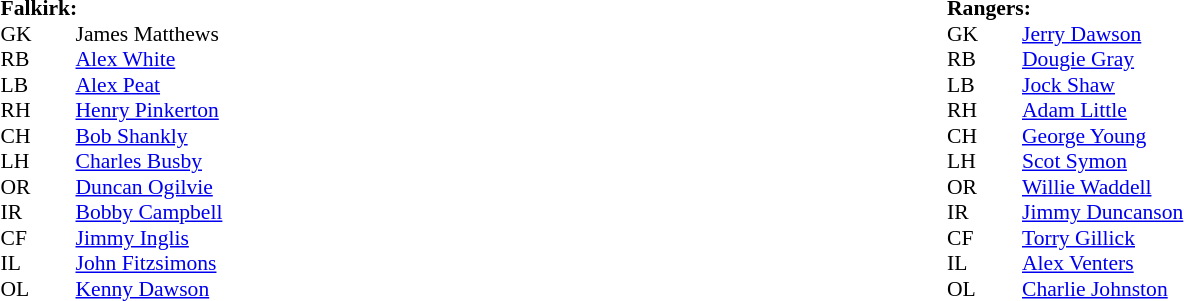<table width="100%">
<tr>
<td valign="top" width="50%"><br><table style="font-size: 90%" cellspacing="0" cellpadding="0">
<tr>
<td colspan="4"><strong>Falkirk:</strong></td>
</tr>
<tr>
<th width="25"></th>
<th width="25"></th>
</tr>
<tr>
<td>GK</td>
<td></td>
<td>James Matthews</td>
</tr>
<tr>
<td>RB</td>
<td></td>
<td><a href='#'>Alex White</a></td>
</tr>
<tr>
<td>LB</td>
<td></td>
<td><a href='#'>Alex Peat</a></td>
</tr>
<tr>
<td>RH</td>
<td></td>
<td><a href='#'>Henry Pinkerton</a></td>
</tr>
<tr>
<td>CH</td>
<td></td>
<td><a href='#'>Bob Shankly</a></td>
</tr>
<tr>
<td>LH</td>
<td></td>
<td><a href='#'>Charles Busby</a></td>
</tr>
<tr>
<td>OR</td>
<td></td>
<td><a href='#'>Duncan Ogilvie</a></td>
</tr>
<tr>
<td>IR</td>
<td></td>
<td><a href='#'>Bobby Campbell</a></td>
</tr>
<tr>
<td>CF</td>
<td></td>
<td><a href='#'>Jimmy Inglis</a></td>
</tr>
<tr>
<td>IL</td>
<td></td>
<td><a href='#'>John Fitzsimons</a></td>
</tr>
<tr>
<td>OL</td>
<td></td>
<td><a href='#'>Kenny Dawson</a></td>
</tr>
</table>
</td>
<td valign="top" width="50%"><br><table style="font-size: 90%" cellspacing="0" cellpadding="0">
<tr>
<td colspan="4"><strong>Rangers:</strong></td>
</tr>
<tr>
<th width="25"></th>
<th width="25"></th>
</tr>
<tr>
<td>GK</td>
<td></td>
<td><a href='#'>Jerry Dawson</a></td>
</tr>
<tr>
<td>RB</td>
<td></td>
<td><a href='#'>Dougie Gray</a></td>
</tr>
<tr>
<td>LB</td>
<td></td>
<td><a href='#'>Jock Shaw</a></td>
</tr>
<tr>
<td>RH</td>
<td></td>
<td><a href='#'>Adam Little</a></td>
</tr>
<tr>
<td>CH</td>
<td></td>
<td><a href='#'>George Young</a></td>
</tr>
<tr>
<td>LH</td>
<td></td>
<td><a href='#'>Scot Symon</a></td>
</tr>
<tr>
<td>OR</td>
<td></td>
<td><a href='#'>Willie Waddell</a></td>
</tr>
<tr>
<td>IR</td>
<td></td>
<td><a href='#'>Jimmy Duncanson</a></td>
</tr>
<tr>
<td>CF</td>
<td></td>
<td><a href='#'>Torry Gillick</a></td>
</tr>
<tr>
<td>IL</td>
<td></td>
<td><a href='#'>Alex Venters</a></td>
</tr>
<tr>
<td>OL</td>
<td></td>
<td><a href='#'>Charlie Johnston</a></td>
</tr>
</table>
</td>
</tr>
</table>
